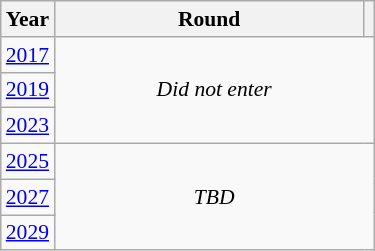<table class="wikitable" style="text-align: center; font-size:90%">
<tr>
<th>Year</th>
<th style="width:200px">Round</th>
<th></th>
</tr>
<tr>
<td><a href='#'>2017</a></td>
<td colspan="2" rowspan="3"><em>Did not enter</em></td>
</tr>
<tr>
<td><a href='#'>2019</a></td>
</tr>
<tr>
<td><a href='#'>2023</a></td>
</tr>
<tr>
<td><a href='#'>2025</a></td>
<td colspan="2" rowspan="3"><em>TBD</em></td>
</tr>
<tr>
<td><a href='#'>2027</a></td>
</tr>
<tr>
<td><a href='#'>2029</a></td>
</tr>
</table>
